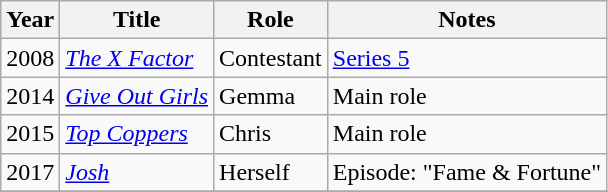<table class="wikitable sortable">
<tr>
<th>Year</th>
<th>Title</th>
<th>Role</th>
<th class="unsortable">Notes</th>
</tr>
<tr>
<td>2008</td>
<td><em><a href='#'>The X Factor</a></em></td>
<td>Contestant</td>
<td><a href='#'>Series 5</a></td>
</tr>
<tr>
<td>2014</td>
<td><em><a href='#'>Give Out Girls</a></em></td>
<td>Gemma</td>
<td>Main role</td>
</tr>
<tr>
<td>2015</td>
<td><em><a href='#'>Top Coppers</a></em></td>
<td>Chris</td>
<td>Main role</td>
</tr>
<tr>
<td>2017</td>
<td><em><a href='#'>Josh</a></em></td>
<td>Herself</td>
<td>Episode: "Fame & Fortune"</td>
</tr>
<tr>
</tr>
</table>
